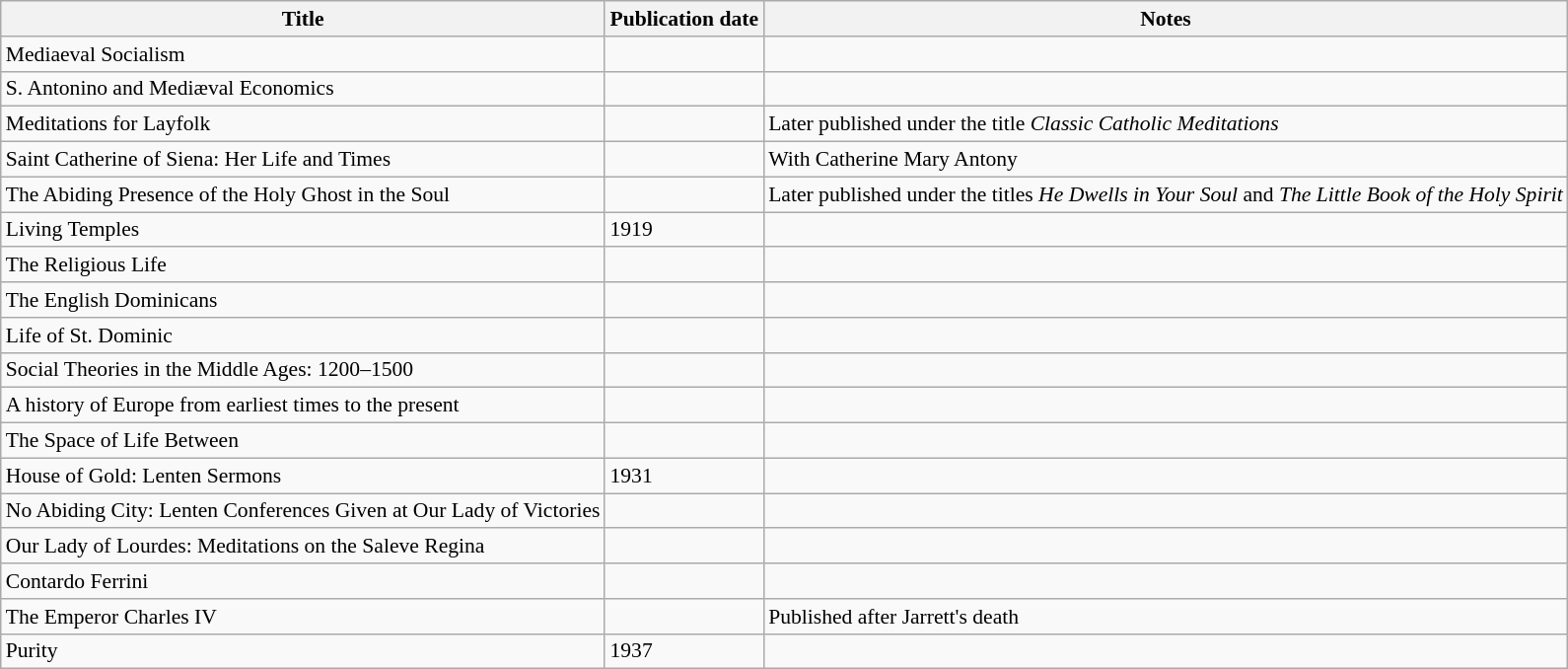<table class="wikitable sortable" style="font-size:90%; text-align:left">
<tr>
<th>Title</th>
<th>Publication date</th>
<th>Notes</th>
</tr>
<tr>
<td>Mediaeval Socialism</td>
<td></td>
<td></td>
</tr>
<tr>
<td>S. Antonino and Mediæval Economics</td>
<td></td>
<td></td>
</tr>
<tr>
<td>Meditations for Layfolk</td>
<td></td>
<td>Later published under the title <em>Classic Catholic Meditations</em></td>
</tr>
<tr>
<td>Saint Catherine of Siena: Her Life and Times</td>
<td></td>
<td>With Catherine Mary Antony</td>
</tr>
<tr>
<td>The Abiding Presence of the Holy Ghost in the Soul</td>
<td></td>
<td>Later published under the titles <em>He Dwells in Your Soul</em> and <em>The Little Book of the Holy Spirit</em></td>
</tr>
<tr>
<td>Living Temples</td>
<td>1919</td>
<td></td>
</tr>
<tr>
<td>The Religious Life</td>
<td></td>
<td></td>
</tr>
<tr>
<td>The English Dominicans</td>
<td></td>
<td></td>
</tr>
<tr>
<td>Life of St. Dominic</td>
<td></td>
<td></td>
</tr>
<tr>
<td>Social Theories in the Middle Ages: 1200–1500</td>
<td></td>
<td></td>
</tr>
<tr>
<td>A history of Europe from earliest times to the present</td>
<td></td>
<td></td>
</tr>
<tr>
<td>The Space of Life Between</td>
<td></td>
<td></td>
</tr>
<tr>
<td>House of Gold: Lenten Sermons</td>
<td>1931</td>
<td></td>
</tr>
<tr>
<td>No Abiding City: Lenten Conferences Given at Our Lady of Victories</td>
<td></td>
<td></td>
</tr>
<tr>
<td>Our Lady of Lourdes: Meditations on the Saleve Regina</td>
<td></td>
<td></td>
</tr>
<tr>
<td>Contardo Ferrini</td>
<td></td>
<td></td>
</tr>
<tr>
<td>The Emperor Charles IV</td>
<td></td>
<td>Published after Jarrett's death</td>
</tr>
<tr>
<td>Purity</td>
<td>1937</td>
<td></td>
</tr>
</table>
